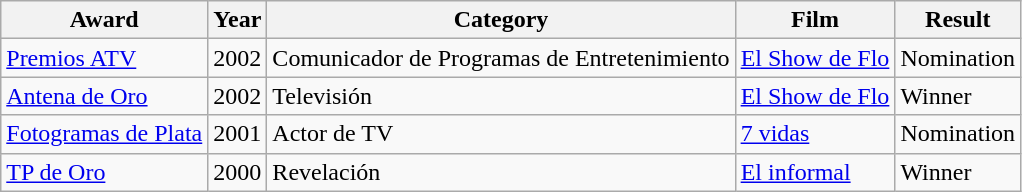<table class="wikitable">
<tr>
<th>Award</th>
<th>Year</th>
<th>Category</th>
<th>Film</th>
<th>Result</th>
</tr>
<tr>
<td><a href='#'>Premios ATV</a></td>
<td>2002</td>
<td>Comunicador de Programas de Entretenimiento</td>
<td><a href='#'>El Show de Flo</a></td>
<td>Nomination</td>
</tr>
<tr>
<td><a href='#'>Antena de Oro</a></td>
<td>2002</td>
<td>Televisión</td>
<td><a href='#'>El Show de Flo</a></td>
<td>Winner</td>
</tr>
<tr>
<td><a href='#'>Fotogramas de Plata</a></td>
<td>2001</td>
<td>Actor de TV</td>
<td><a href='#'>7 vidas</a></td>
<td>Nomination</td>
</tr>
<tr>
<td><a href='#'>TP de Oro</a></td>
<td>2000</td>
<td>Revelación</td>
<td><a href='#'>El informal</a></td>
<td>Winner</td>
</tr>
</table>
